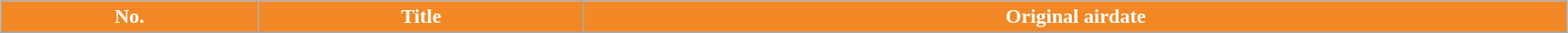<table class="wikitable" style="width:98%; margin:auto; background:#FFF;">
<tr>
<th scope="col" style="background:#F18825; color:#FFFFFF;">No.</th>
<th scope="col" style="background:#F18825; color:#FFFFFF;">Title</th>
<th scope="col" style="background:#F18825; color:#FFFFFF;">Original airdate</th>
</tr>
<tr>
</tr>
</table>
